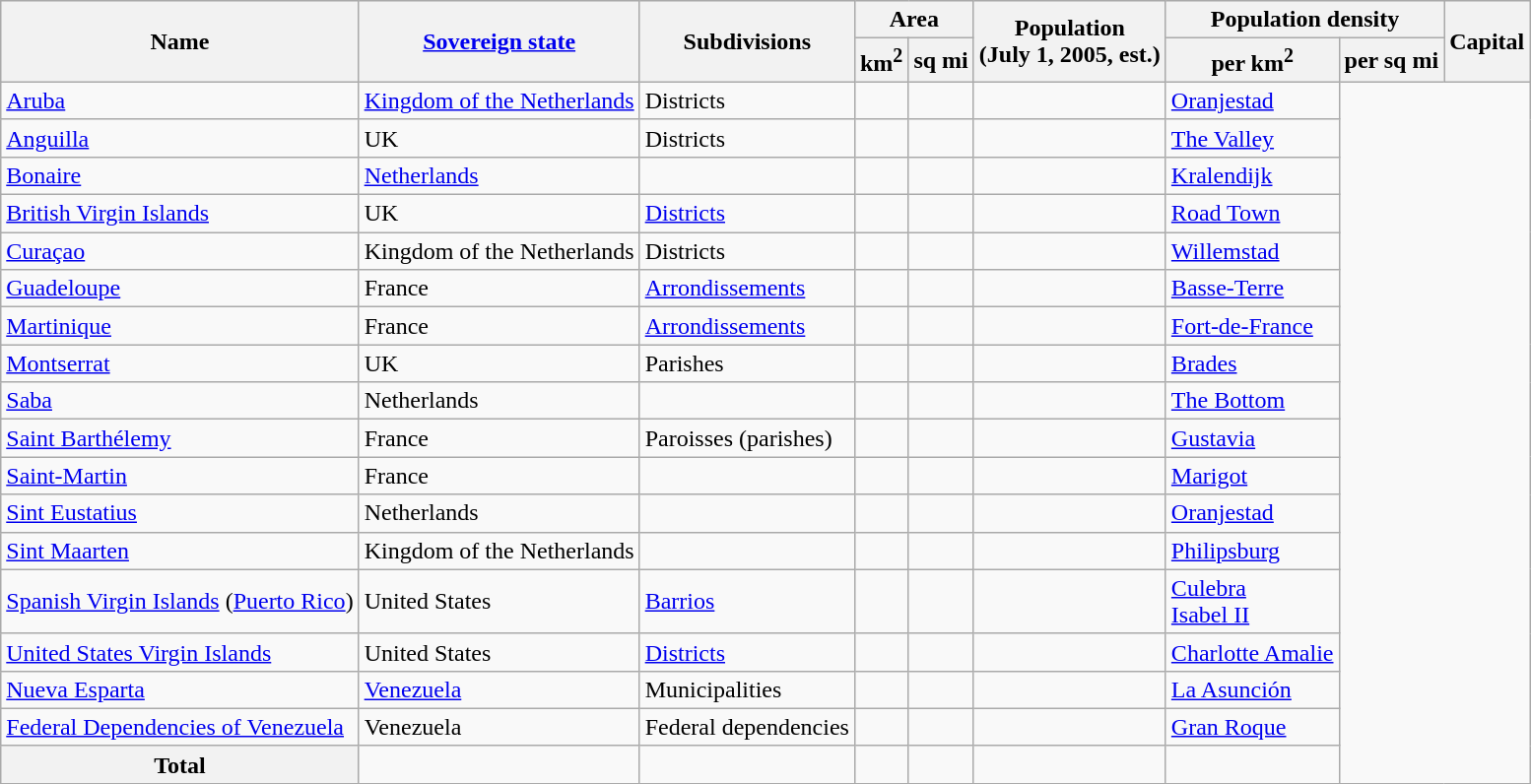<table class="wikitable sortable">
<tr style="background:#ececec;">
<th rowspan=2>Name</th>
<th rowspan=2><a href='#'>Sovereign state</a></th>
<th rowspan=2 class="unsortable">Subdivisions</th>
<th colspan=2>Area</th>
<th rowspan=2>Population<br>(July 1, 2005, est.)</th>
<th colspan=2>Population density</th>
<th rowspan=2 class="unsortable">Capital</th>
</tr>
<tr>
<th>km<sup>2</sup></th>
<th>sq mi</th>
<th>per km<sup>2</sup></th>
<th>per sq mi</th>
</tr>
<tr>
<td><a href='#'>Aruba</a></td>
<td><a href='#'>Kingdom of the Netherlands</a></td>
<td>Districts</td>
<td></td>
<td style="text-align:right;"></td>
<td></td>
<td><a href='#'>Oranjestad</a></td>
</tr>
<tr>
<td><a href='#'>Anguilla</a></td>
<td>UK</td>
<td>Districts</td>
<td></td>
<td style="text-align:right;"></td>
<td></td>
<td><a href='#'>The Valley</a></td>
</tr>
<tr>
<td><a href='#'>Bonaire</a></td>
<td><a href='#'>Netherlands</a></td>
<td></td>
<td></td>
<td style="text-align:right;"></td>
<td></td>
<td><a href='#'>Kralendijk</a></td>
</tr>
<tr>
<td><a href='#'>British Virgin Islands</a></td>
<td>UK</td>
<td><a href='#'>Districts</a></td>
<td></td>
<td style="text-align:right;"></td>
<td></td>
<td><a href='#'>Road Town</a></td>
</tr>
<tr>
<td><a href='#'>Curaçao</a></td>
<td>Kingdom of the Netherlands</td>
<td>Districts</td>
<td></td>
<td style="text-align:right;"></td>
<td></td>
<td><a href='#'>Willemstad</a></td>
</tr>
<tr>
<td><a href='#'>Guadeloupe</a></td>
<td>France</td>
<td><a href='#'>Arrondissements</a></td>
<td></td>
<td style="text-align:right;"></td>
<td></td>
<td><a href='#'>Basse-Terre</a></td>
</tr>
<tr>
<td><a href='#'>Martinique</a></td>
<td>France</td>
<td><a href='#'>Arrondissements</a></td>
<td></td>
<td style="text-align:right;"></td>
<td></td>
<td><a href='#'>Fort-de-France</a></td>
</tr>
<tr>
<td><a href='#'>Montserrat</a></td>
<td>UK</td>
<td>Parishes</td>
<td></td>
<td style="text-align:right;"></td>
<td></td>
<td><a href='#'>Brades</a></td>
</tr>
<tr>
<td><a href='#'>Saba</a></td>
<td>Netherlands</td>
<td></td>
<td></td>
<td style="text-align:right;"></td>
<td></td>
<td><a href='#'>The Bottom</a></td>
</tr>
<tr>
<td><a href='#'>Saint Barthélemy</a></td>
<td>France</td>
<td>Paroisses (parishes)</td>
<td></td>
<td style="text-align:right;"></td>
<td></td>
<td><a href='#'>Gustavia</a></td>
</tr>
<tr>
<td><a href='#'>Saint-Martin</a></td>
<td>France</td>
<td></td>
<td></td>
<td style="text-align:right;"></td>
<td></td>
<td><a href='#'>Marigot</a></td>
</tr>
<tr>
<td><a href='#'>Sint Eustatius</a></td>
<td>Netherlands</td>
<td></td>
<td></td>
<td style="text-align:right;"></td>
<td></td>
<td><a href='#'>Oranjestad</a></td>
</tr>
<tr>
<td><a href='#'>Sint Maarten</a></td>
<td>Kingdom of the Netherlands</td>
<td></td>
<td></td>
<td style="text-align:right;"></td>
<td></td>
<td><a href='#'>Philipsburg</a></td>
</tr>
<tr>
<td><a href='#'>Spanish Virgin Islands</a> (<a href='#'>Puerto Rico</a>)</td>
<td>United States</td>
<td><a href='#'>Barrios</a></td>
<td></td>
<td style="text-align:right;"></td>
<td></td>
<td><a href='#'>Culebra</a><br><a href='#'>Isabel II</a></td>
</tr>
<tr>
<td><a href='#'>United States Virgin Islands</a></td>
<td>United States</td>
<td><a href='#'>Districts</a></td>
<td></td>
<td style="text-align:right;"></td>
<td></td>
<td><a href='#'>Charlotte Amalie</a></td>
</tr>
<tr>
<td><a href='#'>Nueva Esparta</a></td>
<td><a href='#'>Venezuela</a></td>
<td>Municipalities</td>
<td></td>
<td style="text-align:right;"></td>
<td></td>
<td><a href='#'>La Asunción</a></td>
</tr>
<tr>
<td><a href='#'>Federal Dependencies of Venezuela</a></td>
<td>Venezuela</td>
<td>Federal dependencies</td>
<td></td>
<td style="text-align:right;"></td>
<td></td>
<td><a href='#'>Gran Roque</a></td>
</tr>
<tr style=" font-weight:bold; " class="sortbottom">
<th>Total</th>
<td></td>
<td></td>
<td></td>
<td style="text-align:right;"></td>
<td></td>
<td></td>
</tr>
<tr>
</tr>
</table>
